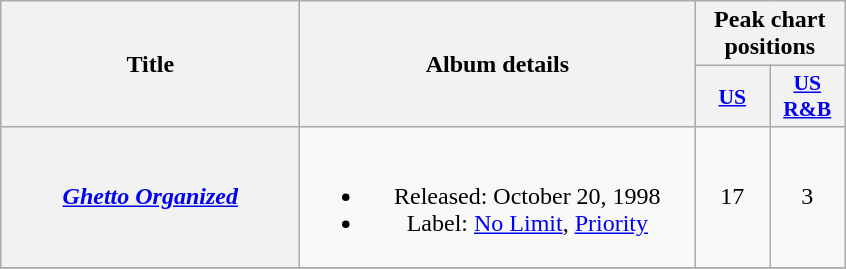<table class="wikitable plainrowheaders" style="text-align:center;">
<tr>
<th scope="col" rowspan="2" style="width:12em;">Title</th>
<th scope="col" rowspan="2" style="width:16em;">Album details</th>
<th scope="col" colspan="2">Peak chart positions</th>
</tr>
<tr>
<th scope="col" style="width:3em;font-size:90%;"><a href='#'>US</a></th>
<th scope="col" style="width:3em;font-size:90%;"><a href='#'>US R&B</a></th>
</tr>
<tr>
<th scope="row"><em><a href='#'>Ghetto Organized</a></em></th>
<td><br><ul><li>Released: October 20, 1998</li><li>Label: <a href='#'>No Limit</a>, <a href='#'>Priority</a></li></ul></td>
<td>17</td>
<td>3</td>
</tr>
<tr>
</tr>
</table>
